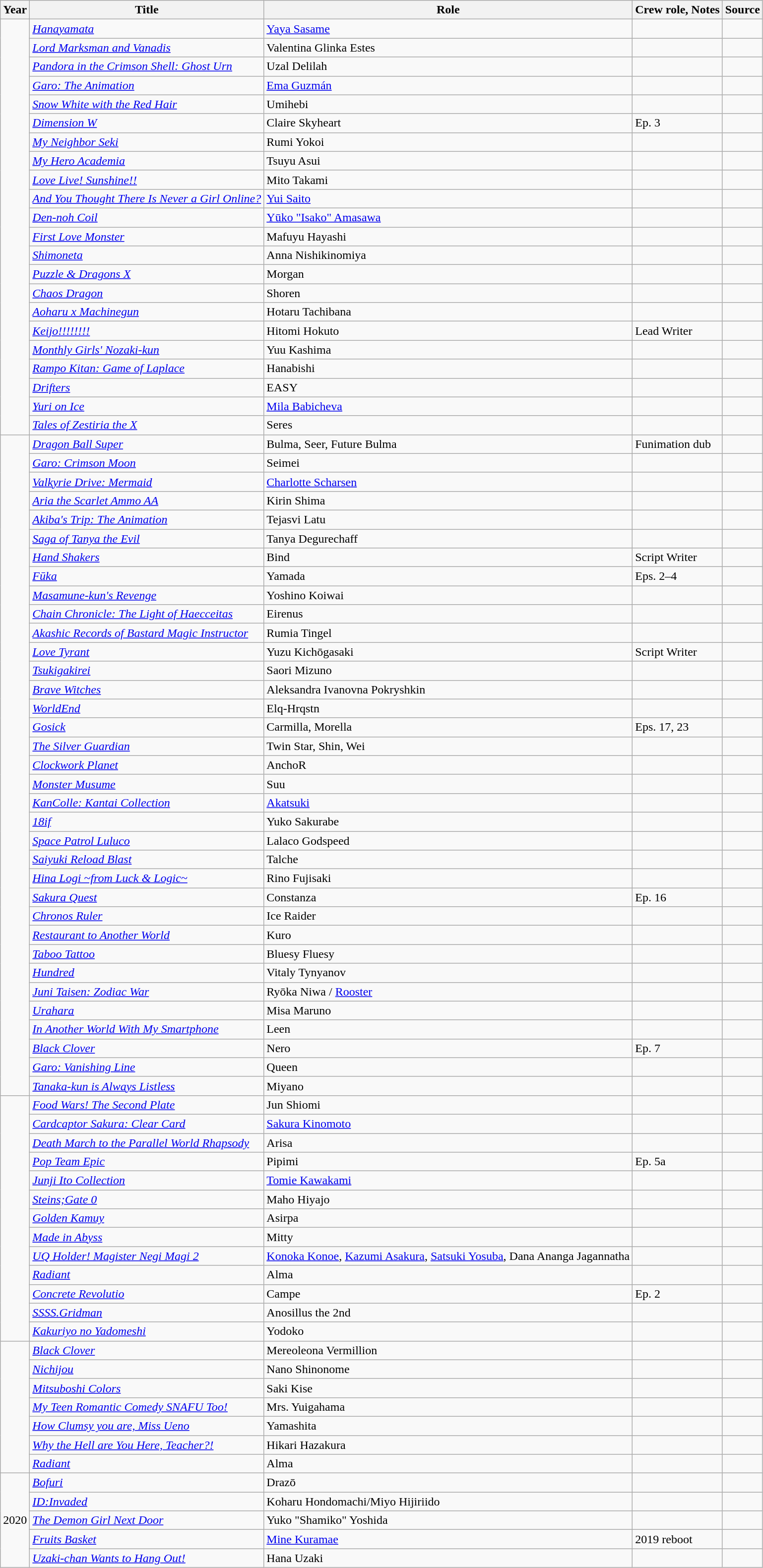<table class="wikitable sortable plainrowheaders">
<tr>
<th>Year</th>
<th>Title</th>
<th>Role</th>
<th>Crew role, Notes </th>
<th class="unsortable">Source</th>
</tr>
<tr>
<td rowspan="22"></td>
<td><em><a href='#'>Hanayamata</a></em></td>
<td><a href='#'>Yaya Sasame</a></td>
<td></td>
<td></td>
</tr>
<tr>
<td><em><a href='#'>Lord Marksman and Vanadis</a></em></td>
<td>Valentina Glinka Estes</td>
<td></td>
<td></td>
</tr>
<tr>
<td><em><a href='#'>Pandora in the Crimson Shell: Ghost Urn</a></em></td>
<td>Uzal Delilah</td>
<td></td>
<td></td>
</tr>
<tr>
<td><em><a href='#'>Garo: The Animation</a></em></td>
<td><a href='#'>Ema Guzmán</a></td>
<td></td>
<td></td>
</tr>
<tr>
<td><em><a href='#'>Snow White with the Red Hair</a></em></td>
<td>Umihebi</td>
<td></td>
<td></td>
</tr>
<tr>
<td><em><a href='#'>Dimension W</a></em></td>
<td>Claire Skyheart</td>
<td>Ep. 3</td>
<td></td>
</tr>
<tr>
<td><em><a href='#'>My Neighbor Seki</a></em></td>
<td>Rumi Yokoi</td>
<td></td>
<td></td>
</tr>
<tr>
<td><em><a href='#'>My Hero Academia</a></em></td>
<td>Tsuyu Asui</td>
<td></td>
<td></td>
</tr>
<tr>
<td><em><a href='#'>Love Live! Sunshine!!</a></em></td>
<td>Mito Takami</td>
<td></td>
<td></td>
</tr>
<tr>
<td><em><a href='#'>And You Thought There Is Never a Girl Online?</a></em></td>
<td><a href='#'>Yui Saito</a></td>
<td></td>
<td></td>
</tr>
<tr>
<td><em><a href='#'>Den-noh Coil</a></em></td>
<td><a href='#'>Yūko "Isako" Amasawa</a></td>
<td></td>
<td></td>
</tr>
<tr>
<td><em><a href='#'>First Love Monster</a></em></td>
<td>Mafuyu Hayashi</td>
<td></td>
<td></td>
</tr>
<tr>
<td><em><a href='#'>Shimoneta</a></em></td>
<td>Anna Nishikinomiya</td>
<td></td>
<td></td>
</tr>
<tr>
<td><em><a href='#'>Puzzle & Dragons X</a></em></td>
<td>Morgan</td>
<td></td>
<td></td>
</tr>
<tr>
<td><em><a href='#'>Chaos Dragon</a></em></td>
<td>Shoren</td>
<td></td>
<td></td>
</tr>
<tr>
<td><em><a href='#'>Aoharu x Machinegun</a></em></td>
<td>Hotaru Tachibana</td>
<td></td>
<td></td>
</tr>
<tr>
<td><em><a href='#'>Keijo!!!!!!!!</a></em></td>
<td>Hitomi Hokuto</td>
<td>Lead Writer</td>
<td></td>
</tr>
<tr>
<td><em><a href='#'>Monthly Girls' Nozaki-kun</a></em></td>
<td>Yuu Kashima</td>
<td></td>
<td></td>
</tr>
<tr>
<td><em><a href='#'>Rampo Kitan: Game of Laplace</a></em></td>
<td>Hanabishi</td>
<td></td>
<td></td>
</tr>
<tr>
<td><em><a href='#'>Drifters</a></em></td>
<td>EASY</td>
<td></td>
<td></td>
</tr>
<tr>
<td><em><a href='#'>Yuri on Ice</a></em></td>
<td><a href='#'>Mila Babicheva</a></td>
<td></td>
<td></td>
</tr>
<tr>
<td><em><a href='#'>Tales of Zestiria the X</a></em></td>
<td>Seres</td>
<td></td>
<td></td>
</tr>
<tr>
<td rowspan="35"></td>
<td><em><a href='#'>Dragon Ball Super</a></em></td>
<td>Bulma, Seer, Future Bulma</td>
<td>Funimation dub</td>
<td></td>
</tr>
<tr>
<td><em><a href='#'>Garo: Crimson Moon</a></em></td>
<td>Seimei</td>
<td></td>
<td></td>
</tr>
<tr>
<td><em><a href='#'>Valkyrie Drive: Mermaid</a></em></td>
<td><a href='#'>Charlotte Scharsen</a></td>
<td></td>
<td></td>
</tr>
<tr>
<td><em><a href='#'>Aria the Scarlet Ammo AA</a></em></td>
<td>Kirin Shima</td>
<td></td>
<td></td>
</tr>
<tr>
<td><em><a href='#'>Akiba's Trip: The Animation</a></em></td>
<td>Tejasvi Latu</td>
<td></td>
<td></td>
</tr>
<tr>
<td><em><a href='#'>Saga of Tanya the Evil</a></em></td>
<td>Tanya Degurechaff</td>
<td></td>
<td></td>
</tr>
<tr>
<td><em><a href='#'>Hand Shakers</a></em></td>
<td>Bind</td>
<td>Script Writer</td>
<td></td>
</tr>
<tr>
<td><em><a href='#'>Fūka</a></em></td>
<td>Yamada</td>
<td>Eps. 2–4</td>
<td></td>
</tr>
<tr>
<td><em><a href='#'>Masamune-kun's Revenge</a></em></td>
<td>Yoshino Koiwai</td>
<td></td>
<td></td>
</tr>
<tr>
<td><em><a href='#'>Chain Chronicle: The Light of Haecceitas</a></em></td>
<td>Eirenus</td>
<td></td>
<td></td>
</tr>
<tr>
<td><em><a href='#'>Akashic Records of Bastard Magic Instructor</a></em></td>
<td>Rumia Tingel</td>
<td></td>
<td></td>
</tr>
<tr>
<td><em><a href='#'>Love Tyrant</a></em></td>
<td>Yuzu Kichōgasaki</td>
<td>Script Writer</td>
<td></td>
</tr>
<tr>
<td><em><a href='#'>Tsukigakirei</a></em></td>
<td>Saori Mizuno</td>
<td></td>
<td></td>
</tr>
<tr>
<td><em><a href='#'>Brave Witches</a></em></td>
<td>Aleksandra Ivanovna Pokryshkin</td>
<td></td>
<td></td>
</tr>
<tr>
<td><em><a href='#'>WorldEnd</a></em></td>
<td>Elq-Hrqstn</td>
<td></td>
<td></td>
</tr>
<tr>
<td><em><a href='#'>Gosick</a></em></td>
<td>Carmilla, Morella</td>
<td>Eps. 17, 23</td>
<td></td>
</tr>
<tr>
<td><em><a href='#'>The Silver Guardian</a></em></td>
<td>Twin Star, Shin, Wei</td>
<td></td>
<td></td>
</tr>
<tr>
<td><em><a href='#'>Clockwork Planet</a></em></td>
<td>AnchoR</td>
<td></td>
<td></td>
</tr>
<tr>
<td><em><a href='#'>Monster Musume</a></em></td>
<td>Suu</td>
<td></td>
<td></td>
</tr>
<tr>
<td><em><a href='#'>KanColle: Kantai Collection</a></em></td>
<td><a href='#'>Akatsuki</a></td>
<td></td>
<td></td>
</tr>
<tr>
<td><em><a href='#'>18if</a></em></td>
<td>Yuko Sakurabe</td>
<td></td>
<td></td>
</tr>
<tr>
<td><em><a href='#'>Space Patrol Luluco</a></em></td>
<td>Lalaco Godspeed</td>
<td></td>
<td></td>
</tr>
<tr>
<td><em><a href='#'>Saiyuki Reload Blast</a></em></td>
<td>Talche</td>
<td></td>
<td></td>
</tr>
<tr>
<td><em><a href='#'>Hina Logi ~from Luck & Logic~</a></em></td>
<td>Rino Fujisaki</td>
<td></td>
<td></td>
</tr>
<tr>
<td><em><a href='#'>Sakura Quest</a></em></td>
<td>Constanza</td>
<td>Ep. 16</td>
<td></td>
</tr>
<tr>
<td><em><a href='#'>Chronos Ruler</a></em></td>
<td>Ice Raider</td>
<td></td>
<td></td>
</tr>
<tr>
<td><em><a href='#'>Restaurant to Another World</a></em></td>
<td>Kuro</td>
<td></td>
<td></td>
</tr>
<tr>
<td><em><a href='#'>Taboo Tattoo</a></em></td>
<td>Bluesy Fluesy</td>
<td></td>
<td></td>
</tr>
<tr>
<td><em><a href='#'>Hundred</a></em></td>
<td>Vitaly Tynyanov</td>
<td></td>
<td></td>
</tr>
<tr>
<td><em><a href='#'>Juni Taisen: Zodiac War</a></em></td>
<td>Ryōka Niwa / <a href='#'>Rooster</a></td>
<td></td>
<td></td>
</tr>
<tr>
<td><em><a href='#'>Urahara</a></em></td>
<td>Misa Maruno</td>
<td></td>
<td></td>
</tr>
<tr>
<td><em><a href='#'>In Another World With My Smartphone</a></em></td>
<td>Leen</td>
<td></td>
<td></td>
</tr>
<tr>
<td><em><a href='#'>Black Clover</a></em></td>
<td>Nero</td>
<td>Ep. 7</td>
<td></td>
</tr>
<tr>
<td><em><a href='#'>Garo: Vanishing Line</a></em></td>
<td>Queen</td>
<td></td>
<td></td>
</tr>
<tr>
<td><em><a href='#'>Tanaka-kun is Always Listless</a></em></td>
<td>Miyano</td>
<td></td>
<td></td>
</tr>
<tr>
<td rowspan="13"></td>
<td><em><a href='#'>Food Wars! The Second Plate</a></em></td>
<td>Jun Shiomi</td>
<td></td>
<td></td>
</tr>
<tr>
<td><em><a href='#'>Cardcaptor Sakura: Clear Card</a></em></td>
<td><a href='#'>Sakura Kinomoto</a></td>
<td></td>
<td></td>
</tr>
<tr>
<td><em><a href='#'>Death March to the Parallel World Rhapsody</a></em></td>
<td>Arisa</td>
<td></td>
<td></td>
</tr>
<tr>
<td><em><a href='#'>Pop Team Epic</a></em></td>
<td>Pipimi</td>
<td>Ep. 5a</td>
<td></td>
</tr>
<tr>
<td><em><a href='#'>Junji Ito Collection</a></em></td>
<td><a href='#'>Tomie Kawakami</a></td>
<td></td>
<td></td>
</tr>
<tr>
<td><em><a href='#'>Steins;Gate 0</a></em></td>
<td>Maho Hiyajo</td>
<td></td>
<td></td>
</tr>
<tr>
<td><em><a href='#'>Golden Kamuy</a></em></td>
<td>Asirpa</td>
<td></td>
<td></td>
</tr>
<tr>
<td><em><a href='#'>Made in Abyss</a></em></td>
<td>Mitty</td>
<td></td>
<td></td>
</tr>
<tr>
<td><em><a href='#'>UQ Holder! Magister Negi Magi 2</a></em></td>
<td><a href='#'>Konoka Konoe</a>, <a href='#'>Kazumi Asakura</a>, <a href='#'>Satsuki Yosuba</a>, Dana Ananga Jagannatha</td>
<td></td>
<td></td>
</tr>
<tr>
<td><em><a href='#'>Radiant</a></em></td>
<td>Alma</td>
<td></td>
<td></td>
</tr>
<tr>
<td><em><a href='#'>Concrete Revolutio</a></em></td>
<td>Campe</td>
<td>Ep. 2</td>
<td></td>
</tr>
<tr>
<td><em><a href='#'>SSSS.Gridman</a></em></td>
<td>Anosillus the 2nd</td>
<td></td>
<td></td>
</tr>
<tr>
<td><em><a href='#'>Kakuriyo no Yadomeshi</a></em></td>
<td>Yodoko</td>
<td></td>
<td></td>
</tr>
<tr>
<td rowspan="7"></td>
<td><em><a href='#'>Black Clover</a></em></td>
<td>Mereoleona Vermillion</td>
<td></td>
<td></td>
</tr>
<tr>
<td><em><a href='#'>Nichijou</a></em></td>
<td>Nano Shinonome</td>
<td></td>
<td></td>
</tr>
<tr>
<td><em><a href='#'>Mitsuboshi Colors</a></em></td>
<td>Saki Kise</td>
<td></td>
<td></td>
</tr>
<tr>
<td><em><a href='#'>My Teen Romantic Comedy SNAFU Too!</a></em></td>
<td>Mrs. Yuigahama</td>
<td></td>
<td></td>
</tr>
<tr>
<td><em><a href='#'>How Clumsy you are, Miss Ueno</a></em></td>
<td>Yamashita</td>
<td></td>
<td></td>
</tr>
<tr>
<td><em><a href='#'>Why the Hell are You Here, Teacher?!</a></em></td>
<td>Hikari Hazakura</td>
<td></td>
<td></td>
</tr>
<tr>
<td><em><a href='#'>Radiant</a></em></td>
<td>Alma</td>
<td></td>
<td></td>
</tr>
<tr>
<td rowspan="5">2020</td>
<td><em><a href='#'>Bofuri</a></em></td>
<td>Drazō</td>
<td></td>
<td></td>
</tr>
<tr>
<td><em><a href='#'>ID:Invaded</a></em></td>
<td>Koharu Hondomachi/Miyo Hijiriido</td>
<td></td>
<td></td>
</tr>
<tr>
<td><em><a href='#'>The Demon Girl Next Door</a></em></td>
<td>Yuko "Shamiko" Yoshida</td>
<td></td>
<td></td>
</tr>
<tr>
<td><em><a href='#'>Fruits Basket</a></em></td>
<td><a href='#'>Mine Kuramae</a></td>
<td>2019 reboot</td>
<td></td>
</tr>
<tr>
<td><em><a href='#'>Uzaki-chan Wants to Hang Out!</a></em></td>
<td>Hana Uzaki</td>
<td></td>
<td></td>
</tr>
</table>
